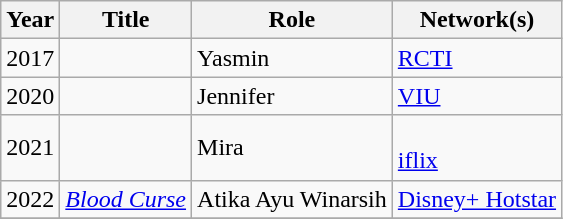<table class="wikitable sortable">
<tr>
<th>Year</th>
<th>Title</th>
<th>Role</th>
<th>Network(s)</th>
</tr>
<tr>
<td>2017</td>
<td><em></em></td>
<td>Yasmin</td>
<td><a href='#'>RCTI</a></td>
</tr>
<tr>
<td>2020</td>
<td><em></em></td>
<td>Jennifer</td>
<td><a href='#'>VIU</a></td>
</tr>
<tr>
<td>2021</td>
<td><em></em></td>
<td>Mira</td>
<td><br><a href='#'>iflix</a></td>
</tr>
<tr>
<td>2022</td>
<td><em><a href='#'>Blood Curse</a></em></td>
<td>Atika Ayu Winarsih</td>
<td><a href='#'>Disney+ Hotstar</a></td>
</tr>
<tr>
</tr>
</table>
